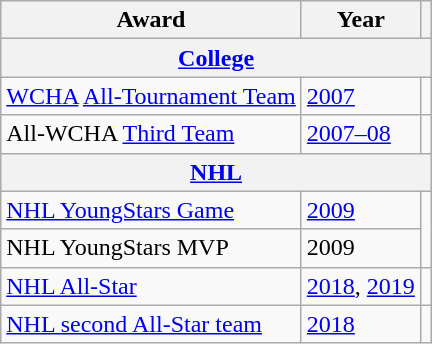<table class="wikitable">
<tr>
<th>Award</th>
<th>Year</th>
<th></th>
</tr>
<tr>
<th colspan="3"><a href='#'>College</a></th>
</tr>
<tr>
<td><a href='#'>WCHA</a> <a href='#'>All-Tournament Team</a></td>
<td><a href='#'>2007</a></td>
<td></td>
</tr>
<tr>
<td>All-WCHA <a href='#'>Third Team</a></td>
<td><a href='#'>2007–08</a></td>
<td></td>
</tr>
<tr>
<th colspan="3"><a href='#'>NHL</a></th>
</tr>
<tr>
<td><a href='#'>NHL YoungStars Game</a></td>
<td><a href='#'>2009</a></td>
<td rowspan="2"></td>
</tr>
<tr>
<td>NHL YoungStars MVP</td>
<td>2009</td>
</tr>
<tr>
<td><a href='#'>NHL All-Star</a></td>
<td><a href='#'>2018</a>, <a href='#'>2019</a></td>
<td></td>
</tr>
<tr>
<td><a href='#'>NHL second All-Star team</a></td>
<td><a href='#'>2018</a></td>
<td></td>
</tr>
</table>
